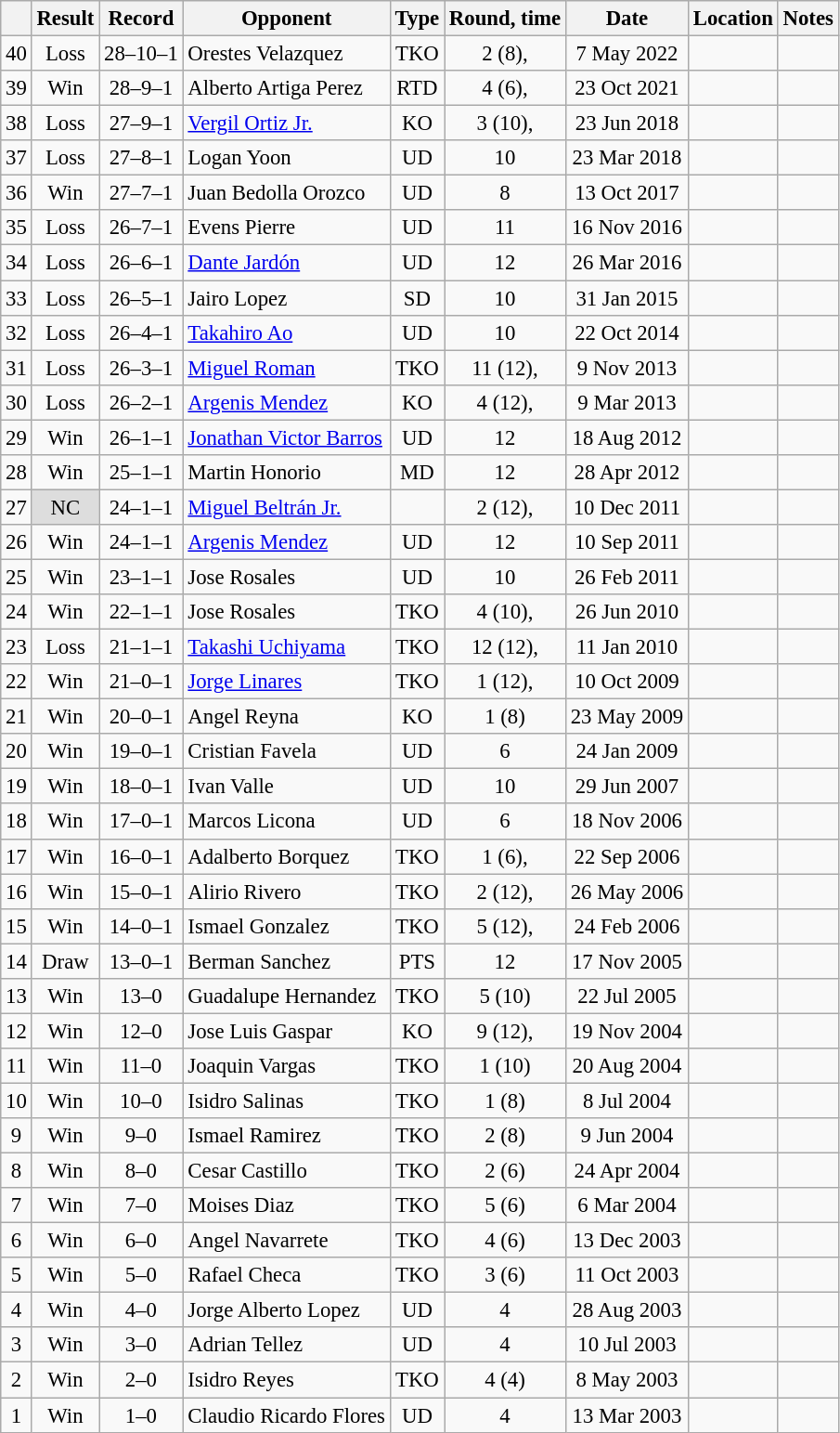<table class="wikitable" style="text-align:center; font-size:95%">
<tr>
<th></th>
<th>Result</th>
<th>Record</th>
<th>Opponent</th>
<th>Type</th>
<th>Round, time</th>
<th>Date</th>
<th>Location</th>
<th>Notes</th>
</tr>
<tr>
<td>40</td>
<td>Loss</td>
<td>28–10–1 </td>
<td align=left> Orestes Velazquez</td>
<td>TKO</td>
<td>2 (8), </td>
<td>7 May 2022</td>
<td align=left> </td>
<td align=left></td>
</tr>
<tr>
<td>39</td>
<td>Win</td>
<td>28–9–1 </td>
<td align=left> Alberto Artiga Perez</td>
<td>RTD</td>
<td>4 (6), </td>
<td>23 Oct 2021</td>
<td align=left> </td>
<td align=left></td>
</tr>
<tr>
<td>38</td>
<td>Loss</td>
<td>27–9–1 </td>
<td align=left> <a href='#'>Vergil Ortiz Jr.</a></td>
<td>KO</td>
<td>3 (10), </td>
<td>23 Jun 2018</td>
<td align=left> </td>
<td align=left></td>
</tr>
<tr>
<td>37</td>
<td>Loss</td>
<td>27–8–1 </td>
<td align=left> Logan Yoon</td>
<td>UD</td>
<td>10</td>
<td>23 Mar 2018</td>
<td align=left> </td>
<td align=left></td>
</tr>
<tr>
<td>36</td>
<td>Win</td>
<td>27–7–1 </td>
<td align=left> Juan Bedolla Orozco</td>
<td>UD</td>
<td>8</td>
<td>13 Oct 2017</td>
<td align=left> </td>
<td align=left></td>
</tr>
<tr>
<td>35</td>
<td>Loss</td>
<td>26–7–1 </td>
<td align=left> Evens Pierre</td>
<td>UD</td>
<td>11</td>
<td>16 Nov 2016</td>
<td align=left> </td>
<td align=left></td>
</tr>
<tr>
<td>34</td>
<td>Loss</td>
<td>26–6–1 </td>
<td align=left> <a href='#'>Dante Jardón</a></td>
<td>UD</td>
<td>12</td>
<td>26 Mar 2016</td>
<td align=left> </td>
<td align=left></td>
</tr>
<tr>
<td>33</td>
<td>Loss</td>
<td>26–5–1 </td>
<td align=left> Jairo Lopez</td>
<td>SD</td>
<td>10</td>
<td>31 Jan 2015</td>
<td align=left> </td>
<td align=left></td>
</tr>
<tr>
<td>32</td>
<td>Loss</td>
<td>26–4–1 </td>
<td align=left> <a href='#'>Takahiro Ao</a></td>
<td>UD</td>
<td>10</td>
<td>22 Oct 2014</td>
<td align=left> </td>
<td align=left></td>
</tr>
<tr>
<td>31</td>
<td>Loss</td>
<td>26–3–1 </td>
<td align=left> <a href='#'>Miguel Roman</a></td>
<td>TKO</td>
<td>11 (12), </td>
<td>9 Nov 2013</td>
<td align=left> </td>
<td align=left></td>
</tr>
<tr>
<td>30</td>
<td>Loss</td>
<td>26–2–1 </td>
<td align=left> <a href='#'>Argenis Mendez</a></td>
<td>KO</td>
<td>4 (12), </td>
<td>9 Mar 2013</td>
<td align=left> </td>
<td align=left></td>
</tr>
<tr>
<td>29</td>
<td>Win</td>
<td>26–1–1 </td>
<td align=left> <a href='#'>Jonathan Victor Barros</a></td>
<td>UD</td>
<td>12</td>
<td>18 Aug 2012</td>
<td align=left> </td>
<td align=left></td>
</tr>
<tr>
<td>28</td>
<td>Win</td>
<td>25–1–1 </td>
<td align=left> Martin Honorio</td>
<td>MD</td>
<td>12</td>
<td>28 Apr 2012</td>
<td align=left> </td>
<td align=left></td>
</tr>
<tr>
<td>27</td>
<td style="background:#ddd;">NC</td>
<td>24–1–1 </td>
<td align=left> <a href='#'>Miguel Beltrán Jr.</a></td>
<td></td>
<td>2 (12), </td>
<td>10 Dec 2011</td>
<td align=left> </td>
<td align=left></td>
</tr>
<tr>
<td>26</td>
<td>Win</td>
<td>24–1–1</td>
<td align=left> <a href='#'>Argenis Mendez</a></td>
<td>UD</td>
<td>12</td>
<td>10 Sep 2011</td>
<td align=left> </td>
<td align=left></td>
</tr>
<tr>
<td>25</td>
<td>Win</td>
<td>23–1–1</td>
<td align=left> Jose Rosales</td>
<td>UD</td>
<td>10</td>
<td>26 Feb 2011</td>
<td align=left> </td>
<td align=left></td>
</tr>
<tr>
<td>24</td>
<td>Win</td>
<td>22–1–1</td>
<td align=left> Jose Rosales</td>
<td>TKO</td>
<td>4 (10), </td>
<td>26 Jun 2010</td>
<td align=left> </td>
<td align=left></td>
</tr>
<tr>
<td>23</td>
<td>Loss</td>
<td>21–1–1</td>
<td align=left> <a href='#'>Takashi Uchiyama</a></td>
<td>TKO</td>
<td>12 (12), </td>
<td>11 Jan 2010</td>
<td align=left> </td>
<td align=left></td>
</tr>
<tr>
<td>22</td>
<td>Win</td>
<td>21–0–1</td>
<td align=left> <a href='#'>Jorge Linares</a></td>
<td>TKO</td>
<td>1 (12), </td>
<td>10 Oct 2009</td>
<td align=left> </td>
<td align=left></td>
</tr>
<tr>
<td>21</td>
<td>Win</td>
<td>20–0–1</td>
<td align=left> Angel Reyna</td>
<td>KO</td>
<td>1 (8)</td>
<td>23 May 2009</td>
<td align=left> </td>
<td align=left></td>
</tr>
<tr>
<td>20</td>
<td>Win</td>
<td>19–0–1</td>
<td align=left> Cristian Favela</td>
<td>UD</td>
<td>6</td>
<td>24 Jan 2009</td>
<td align=left> </td>
<td align=left></td>
</tr>
<tr>
<td>19</td>
<td>Win</td>
<td>18–0–1</td>
<td align=left> Ivan Valle</td>
<td>UD</td>
<td>10</td>
<td>29 Jun 2007</td>
<td align=left> </td>
<td align=left></td>
</tr>
<tr>
<td>18</td>
<td>Win</td>
<td>17–0–1</td>
<td align=left> Marcos Licona</td>
<td>UD</td>
<td>6</td>
<td>18 Nov 2006</td>
<td align=left> </td>
<td align=left></td>
</tr>
<tr>
<td>17</td>
<td>Win</td>
<td>16–0–1</td>
<td align=left> Adalberto Borquez</td>
<td>TKO</td>
<td>1 (6), </td>
<td>22 Sep 2006</td>
<td align=left> </td>
<td align=left></td>
</tr>
<tr>
<td>16</td>
<td>Win</td>
<td>15–0–1</td>
<td align=left> Alirio Rivero</td>
<td>TKO</td>
<td>2 (12), </td>
<td>26 May 2006</td>
<td align=left> </td>
<td align=left></td>
</tr>
<tr>
<td>15</td>
<td>Win</td>
<td>14–0–1</td>
<td align=left> Ismael Gonzalez</td>
<td>TKO</td>
<td>5 (12), </td>
<td>24 Feb 2006</td>
<td align=left> </td>
<td align=left></td>
</tr>
<tr>
<td>14</td>
<td>Draw</td>
<td>13–0–1</td>
<td align=left> Berman Sanchez</td>
<td>PTS</td>
<td>12</td>
<td>17 Nov 2005</td>
<td align=left> </td>
<td align=left></td>
</tr>
<tr>
<td>13</td>
<td>Win</td>
<td>13–0</td>
<td align=left> Guadalupe Hernandez</td>
<td>TKO</td>
<td>5 (10)</td>
<td>22 Jul 2005</td>
<td align=left> </td>
<td align=left></td>
</tr>
<tr>
<td>12</td>
<td>Win</td>
<td>12–0</td>
<td align=left> Jose Luis Gaspar</td>
<td>KO</td>
<td>9 (12), </td>
<td>19 Nov 2004</td>
<td align=left> </td>
<td align=left></td>
</tr>
<tr>
<td>11</td>
<td>Win</td>
<td>11–0</td>
<td align=left> Joaquin Vargas</td>
<td>TKO</td>
<td>1 (10)</td>
<td>20 Aug 2004</td>
<td align=left> </td>
<td align=left></td>
</tr>
<tr>
<td>10</td>
<td>Win</td>
<td>10–0</td>
<td align=left> Isidro Salinas</td>
<td>TKO</td>
<td>1 (8)</td>
<td>8 Jul 2004</td>
<td align=left> </td>
<td align=left></td>
</tr>
<tr>
<td>9</td>
<td>Win</td>
<td>9–0</td>
<td align=left> Ismael Ramirez</td>
<td>TKO</td>
<td>2 (8)</td>
<td>9 Jun 2004</td>
<td align=left> </td>
<td align=left></td>
</tr>
<tr>
<td>8</td>
<td>Win</td>
<td>8–0</td>
<td align=left> Cesar Castillo</td>
<td>TKO</td>
<td>2 (6)</td>
<td>24 Apr 2004</td>
<td align=left> </td>
<td align=left></td>
</tr>
<tr>
<td>7</td>
<td>Win</td>
<td>7–0</td>
<td align=left> Moises Diaz</td>
<td>TKO</td>
<td>5 (6)</td>
<td>6 Mar 2004</td>
<td align=left> </td>
<td align=left></td>
</tr>
<tr>
<td>6</td>
<td>Win</td>
<td>6–0</td>
<td align=left> Angel Navarrete</td>
<td>TKO</td>
<td>4 (6)</td>
<td>13 Dec 2003</td>
<td align=left> </td>
<td align=left></td>
</tr>
<tr>
<td>5</td>
<td>Win</td>
<td>5–0</td>
<td align=left> Rafael Checa</td>
<td>TKO</td>
<td>3 (6)</td>
<td>11 Oct 2003</td>
<td align=left> </td>
<td align=left></td>
</tr>
<tr>
<td>4</td>
<td>Win</td>
<td>4–0</td>
<td align=left> Jorge Alberto Lopez</td>
<td>UD</td>
<td>4</td>
<td>28 Aug 2003</td>
<td align=left> </td>
<td align=left></td>
</tr>
<tr>
<td>3</td>
<td>Win</td>
<td>3–0</td>
<td align=left> Adrian Tellez</td>
<td>UD</td>
<td>4</td>
<td>10 Jul 2003</td>
<td align=left> </td>
<td align=left></td>
</tr>
<tr>
<td>2</td>
<td>Win</td>
<td>2–0</td>
<td align=left> Isidro Reyes</td>
<td>TKO</td>
<td>4 (4)</td>
<td>8 May 2003</td>
<td align=left> </td>
<td align=left></td>
</tr>
<tr>
<td>1</td>
<td>Win</td>
<td>1–0</td>
<td align=left> Claudio Ricardo Flores</td>
<td>UD</td>
<td>4</td>
<td>13 Mar 2003</td>
<td align=left> </td>
<td align=left></td>
</tr>
</table>
